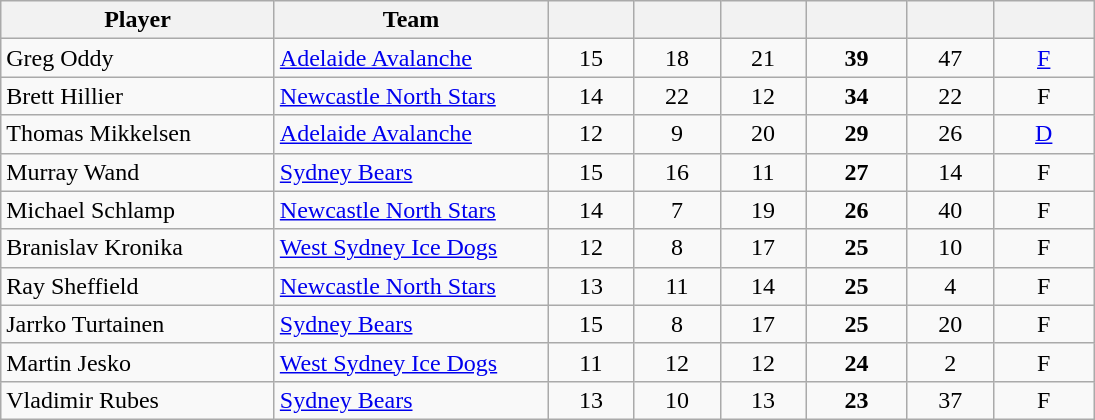<table class="wikitable sortable" style="text-align:center;">
<tr>
<th width="175px">Player</th>
<th width="175px">Team</th>
<th width="50px"></th>
<th width="50px"></th>
<th width="50px"></th>
<th width="60px"></th>
<th width="50px"></th>
<th width="60px"></th>
</tr>
<tr>
<td style="text-align:left;">Greg Oddy</td>
<td style="text-align:left;"><a href='#'>Adelaide Avalanche</a></td>
<td>15</td>
<td>18</td>
<td>21</td>
<td><strong>39</strong></td>
<td>47</td>
<td><a href='#'>F</a></td>
</tr>
<tr>
<td style="text-align:left;">Brett Hillier</td>
<td style="text-align:left;"><a href='#'>Newcastle North Stars</a></td>
<td>14</td>
<td>22</td>
<td>12</td>
<td><strong>34</strong></td>
<td>22</td>
<td>F</td>
</tr>
<tr>
<td style="text-align:left;">Thomas Mikkelsen</td>
<td style="text-align:left;"><a href='#'>Adelaide Avalanche</a></td>
<td>12</td>
<td>9</td>
<td>20</td>
<td><strong>29</strong></td>
<td>26</td>
<td><a href='#'>D</a></td>
</tr>
<tr>
<td style="text-align:left;">Murray Wand</td>
<td style="text-align:left;"><a href='#'>Sydney Bears</a></td>
<td>15</td>
<td>16</td>
<td>11</td>
<td><strong>27</strong></td>
<td>14</td>
<td>F</td>
</tr>
<tr>
<td style="text-align:left;">Michael Schlamp</td>
<td style="text-align:left;"><a href='#'>Newcastle North Stars</a></td>
<td>14</td>
<td>7</td>
<td>19</td>
<td><strong>26</strong></td>
<td>40</td>
<td>F</td>
</tr>
<tr>
<td style="text-align:left;">Branislav Kronika</td>
<td style="text-align:left;"><a href='#'>West Sydney Ice Dogs</a></td>
<td>12</td>
<td>8</td>
<td>17</td>
<td><strong>25</strong></td>
<td>10</td>
<td>F</td>
</tr>
<tr>
<td style="text-align:left;">Ray Sheffield</td>
<td style="text-align:left;"><a href='#'>Newcastle North Stars</a></td>
<td>13</td>
<td>11</td>
<td>14</td>
<td><strong>25</strong></td>
<td>4</td>
<td>F</td>
</tr>
<tr>
<td style="text-align:left;">Jarrko Turtainen</td>
<td style="text-align:left;"><a href='#'>Sydney Bears</a></td>
<td>15</td>
<td>8</td>
<td>17</td>
<td><strong>25</strong></td>
<td>20</td>
<td>F</td>
</tr>
<tr>
<td style="text-align:left;">Martin Jesko</td>
<td style="text-align:left;"><a href='#'>West Sydney Ice Dogs</a></td>
<td>11</td>
<td>12</td>
<td>12</td>
<td><strong>24</strong></td>
<td>2</td>
<td>F</td>
</tr>
<tr>
<td style="text-align:left;">Vladimir Rubes</td>
<td style="text-align:left;"><a href='#'>Sydney Bears</a></td>
<td>13</td>
<td>10</td>
<td>13</td>
<td><strong>23</strong></td>
<td>37</td>
<td>F</td>
</tr>
</table>
